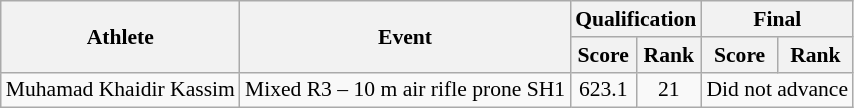<table class=wikitable style="font-size:90%">
<tr>
<th rowspan="2">Athlete</th>
<th rowspan="2">Event</th>
<th colspan="2">Qualification</th>
<th colspan="2">Final</th>
</tr>
<tr>
<th>Score</th>
<th>Rank</th>
<th>Score</th>
<th>Rank</th>
</tr>
<tr align=center>
<td align=left>Muhamad Khaidir Kassim</td>
<td align=left>Mixed R3 – 10 m air rifle prone SH1</td>
<td>623.1</td>
<td>21</td>
<td colspan="2">Did not advance</td>
</tr>
</table>
